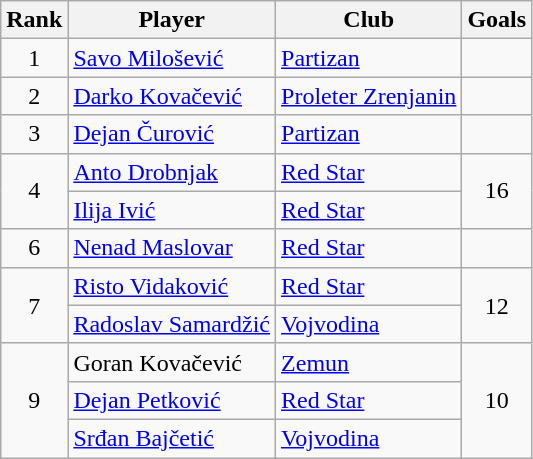<table class="wikitable">
<tr>
<th>Rank</th>
<th>Player</th>
<th>Club</th>
<th>Goals</th>
</tr>
<tr>
<td rowspan=1 align=center>1</td>
<td> <a href='#'>Savo Milošević</a></td>
<td><a href='#'>Partizan</a></td>
<td></td>
</tr>
<tr>
<td rowspan=1 align=center>2</td>
<td> <a href='#'>Darko Kovačević</a></td>
<td><a href='#'>Proleter Zrenjanin</a></td>
<td></td>
</tr>
<tr>
<td rowspan=1 align=center>3</td>
<td> <a href='#'>Dejan Čurović</a></td>
<td><a href='#'>Partizan</a></td>
<td></td>
</tr>
<tr>
<td rowspan=2 align=center>4</td>
<td> <a href='#'>Anto Drobnjak</a></td>
<td><a href='#'>Red Star</a></td>
<td rowspan=2 align=center>16</td>
</tr>
<tr>
<td> <a href='#'>Ilija Ivić</a></td>
<td><a href='#'>Red Star</a></td>
</tr>
<tr>
<td rowspan=1 align=center>6</td>
<td> <a href='#'>Nenad Maslovar</a></td>
<td><a href='#'>Red Star</a></td>
<td></td>
</tr>
<tr>
<td rowspan=2 align=center>7</td>
<td> <a href='#'>Risto Vidaković</a></td>
<td><a href='#'>Red Star</a></td>
<td rowspan=2 align=center>12</td>
</tr>
<tr>
<td> <a href='#'>Radoslav Samardžić</a></td>
<td><a href='#'>Vojvodina</a></td>
</tr>
<tr>
<td rowspan=3 align=center>9</td>
<td> Goran Kovačević</td>
<td><a href='#'>Zemun</a></td>
<td rowspan=3 align=center>10</td>
</tr>
<tr>
<td> <a href='#'>Dejan Petković</a></td>
<td><a href='#'>Red Star</a></td>
</tr>
<tr>
<td> <a href='#'>Srđan Bajčetić</a></td>
<td><a href='#'>Vojvodina</a></td>
</tr>
</table>
